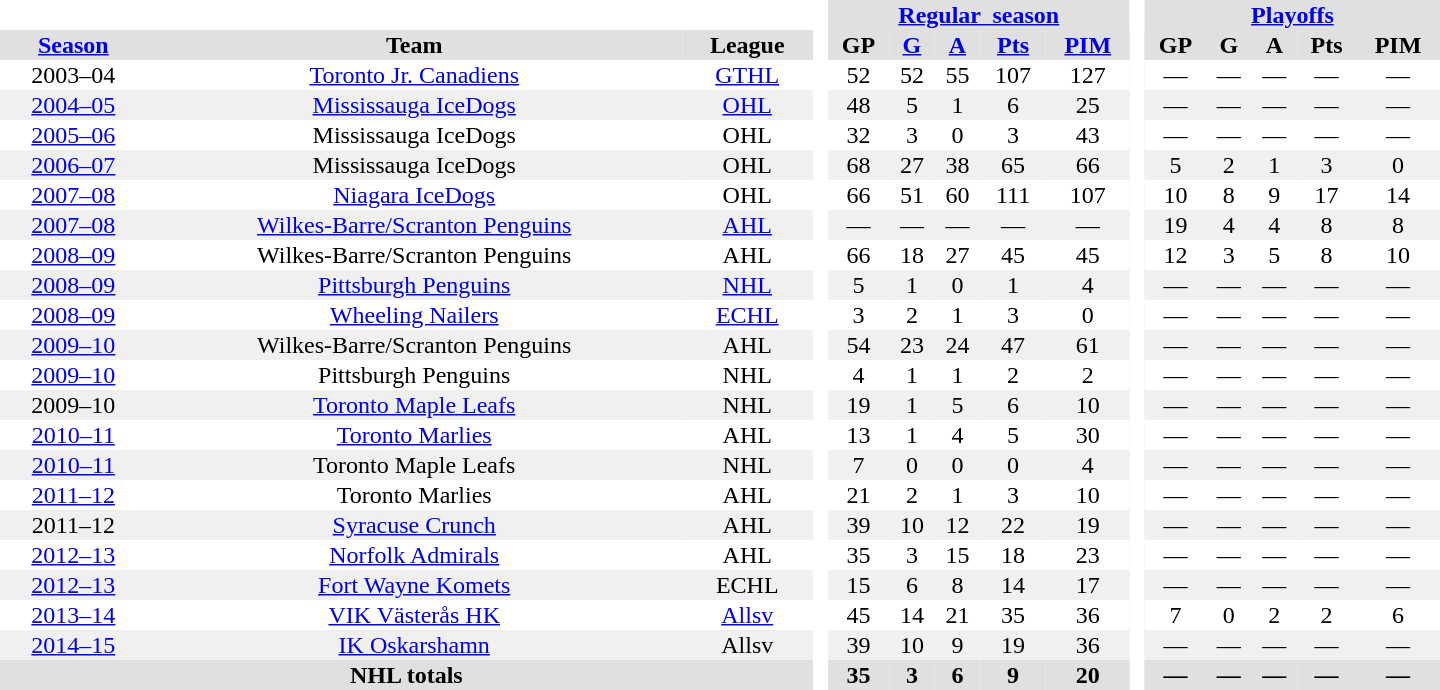<table border="0" cellpadding="1" cellspacing="0" style="text-align: center; width:60em; ">
<tr style="background:#e0e0e0;">
<th colspan="3" bgcolor="#ffffff"> </th>
<th rowspan="99" bgcolor="#ffffff"> </th>
<th colspan="5"><a href='#'>Regular  season</a></th>
<th rowspan="99" bgcolor="#ffffff"> </th>
<th colspan="5"><a href='#'>Playoffs</a></th>
</tr>
<tr style="background:#e0e0e0;">
<th><a href='#'>Season</a></th>
<th>Team</th>
<th>League</th>
<th>GP</th>
<th><a href='#'>G</a></th>
<th><a href='#'>A</a></th>
<th><a href='#'>Pts</a></th>
<th><a href='#'>PIM</a></th>
<th>GP</th>
<th>G</th>
<th>A</th>
<th>Pts</th>
<th>PIM</th>
</tr>
<tr>
<td>2003–04</td>
<td><a href='#'>Toronto Jr. Canadiens</a></td>
<td><a href='#'>GTHL</a></td>
<td>52</td>
<td>52</td>
<td>55</td>
<td>107</td>
<td>127</td>
<td>—</td>
<td>—</td>
<td>—</td>
<td>—</td>
<td>—</td>
</tr>
<tr style="background:#f0f0f0;">
<td><a href='#'>2004–05</a></td>
<td><a href='#'>Mississauga IceDogs</a></td>
<td><a href='#'>OHL</a></td>
<td>48</td>
<td>5</td>
<td>1</td>
<td>6</td>
<td>25</td>
<td>—</td>
<td>—</td>
<td>—</td>
<td>—</td>
<td>—</td>
</tr>
<tr>
<td><a href='#'>2005–06</a></td>
<td>Mississauga IceDogs</td>
<td>OHL</td>
<td>32</td>
<td>3</td>
<td>0</td>
<td>3</td>
<td>43</td>
<td>—</td>
<td>—</td>
<td>—</td>
<td>—</td>
<td>—</td>
</tr>
<tr style="background:#f0f0f0;">
<td><a href='#'>2006–07</a></td>
<td>Mississauga IceDogs</td>
<td>OHL</td>
<td>68</td>
<td>27</td>
<td>38</td>
<td>65</td>
<td>66</td>
<td>5</td>
<td>2</td>
<td>1</td>
<td>3</td>
<td>0</td>
</tr>
<tr>
<td><a href='#'>2007–08</a></td>
<td><a href='#'>Niagara IceDogs</a></td>
<td>OHL</td>
<td>66</td>
<td>51</td>
<td>60</td>
<td>111</td>
<td>107</td>
<td>10</td>
<td>8</td>
<td>9</td>
<td>17</td>
<td>14</td>
</tr>
<tr style="background:#f0f0f0;">
<td><a href='#'>2007–08</a></td>
<td><a href='#'>Wilkes-Barre/Scranton Penguins</a></td>
<td><a href='#'>AHL</a></td>
<td>—</td>
<td>—</td>
<td>—</td>
<td>—</td>
<td>—</td>
<td>19</td>
<td>4</td>
<td>4</td>
<td>8</td>
<td>8</td>
</tr>
<tr>
<td><a href='#'>2008–09</a></td>
<td>Wilkes-Barre/Scranton Penguins</td>
<td>AHL</td>
<td>66</td>
<td>18</td>
<td>27</td>
<td>45</td>
<td>45</td>
<td>12</td>
<td>3</td>
<td>5</td>
<td>8</td>
<td>10</td>
</tr>
<tr style="background:#f0f0f0;">
<td><a href='#'>2008–09</a></td>
<td><a href='#'>Pittsburgh Penguins</a></td>
<td><a href='#'>NHL</a></td>
<td>5</td>
<td>1</td>
<td>0</td>
<td>1</td>
<td>4</td>
<td>—</td>
<td>—</td>
<td>—</td>
<td>—</td>
<td>—</td>
</tr>
<tr>
<td><a href='#'>2008–09</a></td>
<td><a href='#'>Wheeling Nailers</a></td>
<td><a href='#'>ECHL</a></td>
<td>3</td>
<td>2</td>
<td>1</td>
<td>3</td>
<td>0</td>
<td>—</td>
<td>—</td>
<td>—</td>
<td>—</td>
<td>—</td>
</tr>
<tr style="background:#f0f0f0;">
<td><a href='#'>2009–10</a></td>
<td>Wilkes-Barre/Scranton Penguins</td>
<td>AHL</td>
<td>54</td>
<td>23</td>
<td>24</td>
<td>47</td>
<td>61</td>
<td>—</td>
<td>—</td>
<td>—</td>
<td>—</td>
<td>—</td>
</tr>
<tr>
<td><a href='#'>2009–10</a></td>
<td>Pittsburgh Penguins</td>
<td>NHL</td>
<td>4</td>
<td>1</td>
<td>1</td>
<td>2</td>
<td>2</td>
<td>—</td>
<td>—</td>
<td>—</td>
<td>—</td>
<td>—</td>
</tr>
<tr style="background:#f0f0f0;">
<td>2009–10</td>
<td><a href='#'>Toronto Maple Leafs</a></td>
<td>NHL</td>
<td>19</td>
<td>1</td>
<td>5</td>
<td>6</td>
<td>10</td>
<td>—</td>
<td>—</td>
<td>—</td>
<td>—</td>
<td>—</td>
</tr>
<tr>
<td><a href='#'>2010–11</a></td>
<td><a href='#'>Toronto Marlies</a></td>
<td>AHL</td>
<td>13</td>
<td>1</td>
<td>4</td>
<td>5</td>
<td>30</td>
<td>—</td>
<td>—</td>
<td>—</td>
<td>—</td>
<td>—</td>
</tr>
<tr style="background:#f0f0f0;">
<td><a href='#'>2010–11</a></td>
<td>Toronto Maple Leafs</td>
<td>NHL</td>
<td>7</td>
<td>0</td>
<td>0</td>
<td>0</td>
<td>4</td>
<td>—</td>
<td>—</td>
<td>—</td>
<td>—</td>
<td>—</td>
</tr>
<tr>
<td><a href='#'>2011–12</a></td>
<td>Toronto Marlies</td>
<td>AHL</td>
<td>21</td>
<td>2</td>
<td>1</td>
<td>3</td>
<td>10</td>
<td>—</td>
<td>—</td>
<td>—</td>
<td>—</td>
<td>—</td>
</tr>
<tr style="background:#f0f0f0;">
<td>2011–12</td>
<td><a href='#'>Syracuse Crunch</a></td>
<td>AHL</td>
<td>39</td>
<td>10</td>
<td>12</td>
<td>22</td>
<td>19</td>
<td>—</td>
<td>—</td>
<td>—</td>
<td>—</td>
<td>—</td>
</tr>
<tr>
<td><a href='#'>2012–13</a></td>
<td><a href='#'>Norfolk Admirals</a></td>
<td>AHL</td>
<td>35</td>
<td>3</td>
<td>15</td>
<td>18</td>
<td>23</td>
<td>—</td>
<td>—</td>
<td>—</td>
<td>—</td>
<td>—</td>
</tr>
<tr style="background:#f0f0f0;">
<td><a href='#'>2012–13</a></td>
<td><a href='#'>Fort Wayne Komets</a></td>
<td>ECHL</td>
<td>15</td>
<td>6</td>
<td>8</td>
<td>14</td>
<td>17</td>
<td>—</td>
<td>—</td>
<td>—</td>
<td>—</td>
<td>—</td>
</tr>
<tr>
<td><a href='#'>2013–14</a></td>
<td><a href='#'>VIK Västerås HK</a></td>
<td><a href='#'>Allsv</a></td>
<td>45</td>
<td>14</td>
<td>21</td>
<td>35</td>
<td>36</td>
<td>7</td>
<td>0</td>
<td>2</td>
<td>2</td>
<td>6</td>
</tr>
<tr style="background:#f0f0f0;">
<td><a href='#'>2014–15</a></td>
<td><a href='#'>IK Oskarshamn</a></td>
<td>Allsv</td>
<td>39</td>
<td>10</td>
<td>9</td>
<td>19</td>
<td>36</td>
<td>—</td>
<td>—</td>
<td>—</td>
<td>—</td>
<td>—</td>
</tr>
<tr style="background:#e0e0e0;">
<th colspan="3">NHL totals</th>
<th>35</th>
<th>3</th>
<th>6</th>
<th>9</th>
<th>20</th>
<th>—</th>
<th>—</th>
<th>—</th>
<th>—</th>
<th>—</th>
</tr>
</table>
